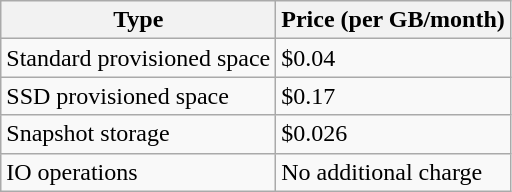<table class="wikitable">
<tr>
<th>Type</th>
<th>Price (per GB/month)</th>
</tr>
<tr>
<td>Standard provisioned space</td>
<td>$0.04</td>
</tr>
<tr>
<td>SSD provisioned space</td>
<td>$0.17</td>
</tr>
<tr>
<td>Snapshot storage</td>
<td>$0.026</td>
</tr>
<tr>
<td>IO operations</td>
<td>No additional charge</td>
</tr>
</table>
